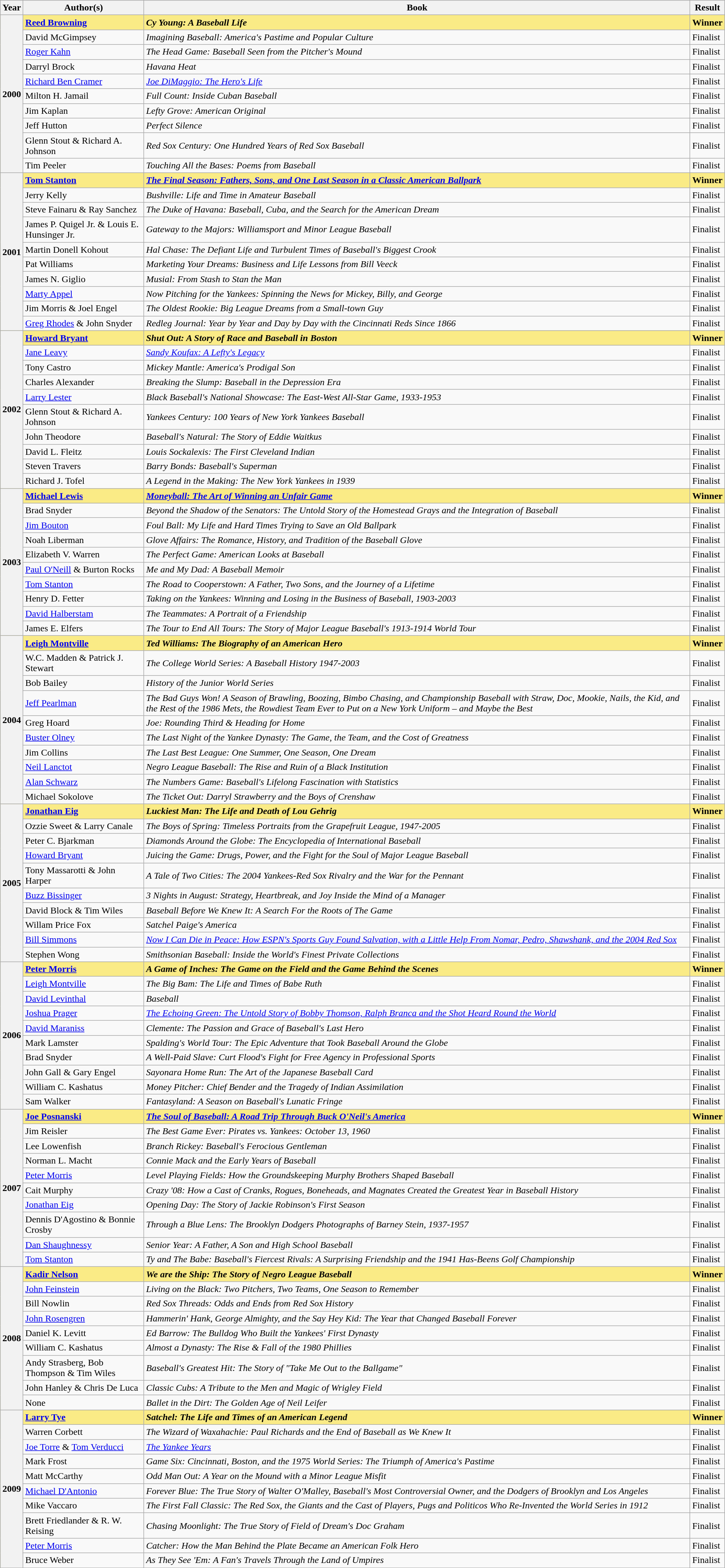<table class="wikitable">
<tr>
<th scope="col">Year</th>
<th scope="col">Author(s)</th>
<th scope="col">Book</th>
<th scope="col">Result</th>
</tr>
<tr style="background:#FAEB86;">
<th rowspan="10"><strong>2000</strong></th>
<td><strong><a href='#'>Reed Browning</a></strong></td>
<td><strong><em>Cy Young: A Baseball Life</em></strong></td>
<td><strong>Winner</strong></td>
</tr>
<tr>
<td>David McGimpsey</td>
<td><em>Imagining Baseball: America's Pastime and Popular Culture</em></td>
<td>Finalist</td>
</tr>
<tr>
<td><a href='#'>Roger Kahn</a></td>
<td><em>The Head Game: Baseball Seen from the Pitcher's Mound</em></td>
<td>Finalist</td>
</tr>
<tr>
<td>Darryl Brock</td>
<td><em>Havana Heat</em></td>
<td>Finalist</td>
</tr>
<tr>
<td><a href='#'>Richard Ben Cramer</a></td>
<td><em><a href='#'>Joe DiMaggio: The Hero's Life</a></em></td>
<td>Finalist</td>
</tr>
<tr>
<td>Milton H. Jamail</td>
<td><em>Full Count: Inside Cuban Baseball</em></td>
<td>Finalist</td>
</tr>
<tr>
<td>Jim Kaplan</td>
<td><em>Lefty Grove: American Original</em></td>
<td>Finalist</td>
</tr>
<tr>
<td>Jeff Hutton</td>
<td><em>Perfect Silence</em></td>
<td>Finalist</td>
</tr>
<tr>
<td>Glenn Stout & Richard A. Johnson</td>
<td><em>Red Sox Century: One Hundred Years of Red Sox Baseball</em></td>
<td>Finalist</td>
</tr>
<tr>
<td>Tim Peeler</td>
<td><em>Touching All the Bases: Poems from Baseball</em></td>
<td>Finalist</td>
</tr>
<tr style="background:#FAEB86;">
<th rowspan="10"><strong>2001</strong></th>
<td><strong><a href='#'>Tom Stanton</a></strong></td>
<td><strong><em><a href='#'>The Final Season: Fathers, Sons, and One Last Season in a Classic American Ballpark</a></em></strong></td>
<td><strong>Winner</strong></td>
</tr>
<tr>
<td>Jerry Kelly</td>
<td><em>Bushville: Life and Time in Amateur Baseball</em></td>
<td>Finalist</td>
</tr>
<tr>
<td>Steve Fainaru & Ray Sanchez</td>
<td><em>The Duke of Havana: Baseball, Cuba, and the Search for the American Dream</em></td>
<td>Finalist</td>
</tr>
<tr>
<td>James P. Quigel Jr. & Louis E. Hunsinger Jr.</td>
<td><em>Gateway to the Majors: Williamsport and Minor League Baseball</em></td>
<td>Finalist</td>
</tr>
<tr>
<td>Martin Donell Kohout</td>
<td><em>Hal Chase: The Defiant Life and Turbulent Times of Baseball's Biggest Crook</em></td>
<td>Finalist</td>
</tr>
<tr>
<td>Pat Williams</td>
<td><em>Marketing Your Dreams: Business and Life Lessons from Bill Veeck</em></td>
<td>Finalist</td>
</tr>
<tr>
<td>James N. Giglio</td>
<td><em>Musial: From Stash to Stan the Man</em></td>
<td>Finalist</td>
</tr>
<tr>
<td><a href='#'>Marty Appel</a></td>
<td><em>Now Pitching for the Yankees: Spinning the News for Mickey, Billy, and George</em></td>
<td>Finalist</td>
</tr>
<tr>
<td>Jim Morris & Joel Engel</td>
<td><em>The Oldest Rookie: Big League Dreams from a Small-town Guy</em></td>
<td>Finalist</td>
</tr>
<tr>
<td><a href='#'>Greg Rhodes</a> & John Snyder</td>
<td><em>Redleg Journal: Year by Year and Day by Day with the Cincinnati Reds Since 1866</em></td>
<td>Finalist</td>
</tr>
<tr style="background:#FAEB86;">
<th rowspan="10"><strong>2002</strong></th>
<td><strong><a href='#'>Howard Bryant</a></strong></td>
<td><strong><em>Shut Out: A Story of Race and Baseball in Boston</em></strong></td>
<td><strong>Winner</strong></td>
</tr>
<tr>
<td><a href='#'>Jane Leavy</a></td>
<td><em><a href='#'>Sandy Koufax: A Lefty's Legacy</a></em></td>
<td>Finalist</td>
</tr>
<tr>
<td>Tony Castro</td>
<td><em>Mickey Mantle: America's Prodigal Son</em></td>
<td>Finalist</td>
</tr>
<tr>
<td>Charles Alexander</td>
<td><em>Breaking the Slump: Baseball in the Depression Era</em></td>
<td>Finalist</td>
</tr>
<tr>
<td><a href='#'>Larry Lester</a></td>
<td><em>Black Baseball's National Showcase: The East-West All-Star Game, 1933-1953</em></td>
<td>Finalist</td>
</tr>
<tr>
<td>Glenn Stout & Richard A. Johnson</td>
<td><em>Yankees Century: 100 Years of New York Yankees Baseball</em></td>
<td>Finalist</td>
</tr>
<tr>
<td>John Theodore</td>
<td><em>Baseball's Natural: The Story of Eddie Waitkus</em></td>
<td>Finalist</td>
</tr>
<tr>
<td>David L. Fleitz</td>
<td><em>Louis Sockalexis: The First Cleveland Indian</em></td>
<td>Finalist</td>
</tr>
<tr>
<td>Steven Travers</td>
<td><em>Barry Bonds: Baseball's Superman</em></td>
<td>Finalist</td>
</tr>
<tr>
<td>Richard J. Tofel</td>
<td><em>A Legend in the Making: The New York Yankees in 1939</em></td>
<td>Finalist</td>
</tr>
<tr style="background:#FAEB86;">
<th rowspan="10"><strong>2003</strong></th>
<td><strong><a href='#'>Michael Lewis</a></strong></td>
<td><strong><em><a href='#'>Moneyball: The Art of Winning an Unfair Game</a></em></strong></td>
<td><strong>Winner</strong></td>
</tr>
<tr>
<td>Brad Snyder</td>
<td><em>Beyond the Shadow of the Senators: The Untold Story of the Homestead Grays and the Integration of Baseball</em></td>
<td>Finalist</td>
</tr>
<tr>
<td><a href='#'>Jim Bouton</a></td>
<td><em>Foul Ball: My Life and Hard Times Trying to Save an Old Ballpark</em></td>
<td>Finalist</td>
</tr>
<tr>
<td>Noah Liberman</td>
<td><em>Glove Affairs: The Romance, History, and Tradition of the Baseball Glove</em></td>
<td>Finalist</td>
</tr>
<tr>
<td>Elizabeth V. Warren</td>
<td><em>The Perfect Game: American Looks at Baseball</em></td>
<td>Finalist</td>
</tr>
<tr>
<td><a href='#'>Paul O'Neill</a> & Burton Rocks</td>
<td><em>Me and My Dad: A Baseball Memoir</em></td>
<td>Finalist</td>
</tr>
<tr>
<td><a href='#'>Tom Stanton</a></td>
<td><em>The Road to Cooperstown: A Father, Two Sons, and the Journey of a Lifetime</em></td>
<td>Finalist</td>
</tr>
<tr>
<td>Henry D. Fetter</td>
<td><em>Taking on the Yankees: Winning and Losing in the Business of Baseball, 1903-2003</em></td>
<td>Finalist</td>
</tr>
<tr>
<td><a href='#'>David Halberstam</a></td>
<td><em>The Teammates: A Portrait of a Friendship</em></td>
<td>Finalist</td>
</tr>
<tr>
<td>James E. Elfers</td>
<td><em>The Tour to End All Tours: The Story of Major League Baseball's 1913-1914 World Tour</em></td>
<td>Finalist</td>
</tr>
<tr style="background:#FAEB86;">
<th rowspan="10"><strong>2004</strong></th>
<td><strong><a href='#'>Leigh Montville</a></strong></td>
<td><strong><em>Ted Williams: The Biography of an American Hero</em></strong></td>
<td><strong>Winner</strong></td>
</tr>
<tr>
<td>W.C. Madden & Patrick J. Stewart</td>
<td><em>The College World Series: A Baseball History 1947-2003</em></td>
<td>Finalist</td>
</tr>
<tr>
<td>Bob Bailey</td>
<td><em>History of the Junior World Series</em></td>
<td>Finalist</td>
</tr>
<tr>
<td><a href='#'>Jeff Pearlman</a></td>
<td><em>The Bad Guys Won! A Season of Brawling, Boozing, Bimbo Chasing, and Championship Baseball with Straw, Doc, Mookie, Nails, the Kid, and the Rest of the 1986 Mets, the Rowdiest Team Ever to Put on a New York Uniform – and Maybe the Best</em></td>
<td>Finalist</td>
</tr>
<tr>
<td>Greg Hoard</td>
<td><em>Joe: Rounding Third & Heading for Home</em></td>
<td>Finalist</td>
</tr>
<tr>
<td><a href='#'>Buster Olney</a></td>
<td><em>The Last Night of the Yankee Dynasty: The Game, the Team, and the Cost of Greatness</em></td>
<td>Finalist</td>
</tr>
<tr>
<td>Jim Collins</td>
<td><em>The Last Best League: One Summer, One Season, One Dream</em></td>
<td>Finalist</td>
</tr>
<tr>
<td><a href='#'>Neil Lanctot</a></td>
<td><em>Negro League Baseball: The Rise and Ruin of a Black Institution</em></td>
<td>Finalist</td>
</tr>
<tr>
<td><a href='#'>Alan Schwarz</a></td>
<td><em>The Numbers Game: Baseball's Lifelong Fascination with Statistics</em></td>
<td>Finalist</td>
</tr>
<tr>
<td>Michael Sokolove</td>
<td><em>The Ticket Out: Darryl Strawberry and the Boys of Crenshaw</em></td>
<td>Finalist</td>
</tr>
<tr style="background:#FAEB86;">
<th rowspan="10"><strong>2005</strong></th>
<td><strong><a href='#'>Jonathan Eig</a></strong></td>
<td><strong><em>Luckiest Man: The Life and Death of Lou Gehrig</em></strong></td>
<td><strong>Winner</strong></td>
</tr>
<tr>
<td>Ozzie Sweet & Larry Canale</td>
<td><em>The Boys of Spring: Timeless Portraits from the Grapefruit League, 1947-2005</em></td>
<td>Finalist</td>
</tr>
<tr>
<td>Peter C. Bjarkman</td>
<td><em>Diamonds Around the Globe: The Encyclopedia of International Baseball</em></td>
<td>Finalist</td>
</tr>
<tr>
<td><a href='#'>Howard Bryant</a></td>
<td><em>Juicing the Game: Drugs, Power, and the Fight for the Soul of Major League Baseball</em></td>
<td>Finalist</td>
</tr>
<tr>
<td>Tony Massarotti & John Harper</td>
<td><em>A Tale of Two Cities: The 2004 Yankees-Red Sox Rivalry and the War for the Pennant</em></td>
<td>Finalist</td>
</tr>
<tr>
<td><a href='#'>Buzz Bissinger</a></td>
<td><em>3 Nights in August: Strategy, Heartbreak, and Joy Inside the Mind of a Manager</em></td>
<td>Finalist</td>
</tr>
<tr>
<td>David Block & Tim Wiles</td>
<td><em>Baseball Before We Knew It: A Search For the Roots of The Game</em></td>
<td>Finalist</td>
</tr>
<tr>
<td>Willam Price Fox</td>
<td><em>Satchel Paige's America</em></td>
<td>Finalist</td>
</tr>
<tr>
<td><a href='#'>Bill Simmons</a></td>
<td><a href='#'><em>Now I Can Die in Peace: How ESPN's Sports Guy Found Salvation, with a Little Help From Nomar, Pedro, Shawshank, and the 2004 Red Sox</em></a></td>
<td>Finalist</td>
</tr>
<tr>
<td>Stephen Wong</td>
<td><em>Smithsonian Baseball: Inside the World's Finest Private Collections</em></td>
<td>Finalist</td>
</tr>
<tr style="background:#FAEB86;">
<th rowspan="10"><strong>2006</strong></th>
<td><strong><a href='#'>Peter Morris</a></strong></td>
<td><strong><em>A Game of Inches: The Game on the Field and the Game Behind the Scenes</em></strong></td>
<td><strong>Winner</strong></td>
</tr>
<tr>
<td><a href='#'>Leigh Montville</a></td>
<td><em>The Big Bam: The Life and Times of Babe Ruth</em></td>
<td>Finalist</td>
</tr>
<tr>
<td><a href='#'>David Levinthal</a></td>
<td><em>Baseball</em></td>
<td>Finalist</td>
</tr>
<tr>
<td><a href='#'>Joshua Prager</a></td>
<td><a href='#'><em>The Echoing Green: The Untold Story of Bobby Thomson, Ralph Branca and the Shot Heard Round the World</em></a></td>
<td>Finalist</td>
</tr>
<tr>
<td><a href='#'>David Maraniss</a></td>
<td><em>Clemente: The Passion and Grace of Baseball's Last Hero</em></td>
<td>Finalist</td>
</tr>
<tr>
<td>Mark Lamster</td>
<td><em>Spalding's World Tour: The Epic Adventure that Took Baseball Around the Globe</em></td>
<td>Finalist</td>
</tr>
<tr>
<td>Brad Snyder</td>
<td><em>A Well-Paid Slave: Curt Flood's Fight for Free Agency in Professional Sports</em></td>
<td>Finalist</td>
</tr>
<tr>
<td>John Gall & Gary Engel</td>
<td><em>Sayonara Home Run: The Art of the Japanese Baseball Card</em></td>
<td>Finalist</td>
</tr>
<tr>
<td>William C. Kashatus</td>
<td><em>Money Pitcher: Chief Bender and the Tragedy of Indian Assimilation</em></td>
<td>Finalist</td>
</tr>
<tr>
<td>Sam Walker</td>
<td><em>Fantasyland: A Season on Baseball's Lunatic Fringe</em></td>
<td>Finalist</td>
</tr>
<tr style="background:#FAEB86;">
<th rowspan="10"><strong>2007</strong></th>
<td><strong><a href='#'>Joe Posnanski</a></strong></td>
<td><strong><em><a href='#'>The Soul of Baseball: A Road Trip Through Buck O'Neil's America</a></em></strong></td>
<td><strong>Winner</strong></td>
</tr>
<tr>
<td>Jim Reisler</td>
<td><em>The Best Game Ever: Pirates vs. Yankees: October 13, 1960</em></td>
<td>Finalist</td>
</tr>
<tr>
<td>Lee Lowenfish</td>
<td><em>Branch Rickey: Baseball's Ferocious Gentleman</em></td>
<td>Finalist</td>
</tr>
<tr>
<td>Norman L. Macht</td>
<td><em>Connie Mack and the Early Years of Baseball</em></td>
<td>Finalist</td>
</tr>
<tr>
<td><a href='#'>Peter Morris</a></td>
<td><em>Level Playing Fields: How the Groundskeeping Murphy Brothers Shaped Baseball</em></td>
<td>Finalist</td>
</tr>
<tr>
<td>Cait Murphy</td>
<td><em>Crazy '08: How a Cast of Cranks, Rogues, Boneheads, and Magnates Created the Greatest Year in Baseball History</em></td>
<td>Finalist</td>
</tr>
<tr>
<td><a href='#'>Jonathan Eig</a></td>
<td><em>Opening Day: The Story of Jackie Robinson's First Season</em></td>
<td>Finalist</td>
</tr>
<tr>
<td>Dennis D'Agostino & Bonnie Crosby</td>
<td><em>Through a Blue Lens: The Brooklyn Dodgers Photographs of Barney Stein, 1937-1957</em></td>
<td>Finalist</td>
</tr>
<tr>
<td><a href='#'>Dan Shaughnessy</a></td>
<td><em>Senior Year: A Father, A Son and High School Baseball</em></td>
<td>Finalist</td>
</tr>
<tr>
<td><a href='#'>Tom Stanton</a></td>
<td><em>Ty and The Babe: Baseball's Fiercest Rivals: A Surprising Friendship and the 1941 Has-Beens Golf Championship</em></td>
<td>Finalist</td>
</tr>
<tr style="background:#FAEB86;">
<th rowspan="9"><strong>2008</strong></th>
<td><strong><a href='#'>Kadir Nelson</a></strong></td>
<td><strong><em>We are the Ship: The Story of Negro League Baseball</em></strong></td>
<td><strong>Winner</strong></td>
</tr>
<tr>
<td><a href='#'>John Feinstein</a></td>
<td><em>Living on the Black: Two Pitchers, Two Teams, One Season to Remember</em></td>
<td>Finalist</td>
</tr>
<tr>
<td>Bill Nowlin</td>
<td><em>Red Sox Threads: Odds and Ends from Red Sox History</em></td>
<td>Finalist</td>
</tr>
<tr>
<td><a href='#'>John Rosengren</a></td>
<td><em>Hammerin' Hank, George Almighty, and the Say Hey Kid: The Year that Changed Baseball Forever</em></td>
<td>Finalist</td>
</tr>
<tr>
<td>Daniel K. Levitt</td>
<td><em>Ed Barrow: The Bulldog Who Built the Yankees' First Dynasty</em></td>
<td>Finalist</td>
</tr>
<tr>
<td>William C. Kashatus</td>
<td><em>Almost a Dynasty: The Rise & Fall of the 1980 Phillies</em></td>
<td>Finalist</td>
</tr>
<tr>
<td>Andy Strasberg, Bob Thompson & Tim Wiles</td>
<td><em>Baseball's Greatest Hit: The Story of "Take Me Out to the Ballgame"</em></td>
<td>Finalist</td>
</tr>
<tr>
<td>John Hanley & Chris De Luca</td>
<td><em>Classic Cubs: A Tribute to the Men and Magic of Wrigley Field</em></td>
<td>Finalist</td>
</tr>
<tr>
<td>None</td>
<td><em>Ballet in the Dirt: The Golden Age of Neil Leifer</em></td>
<td>Finalist</td>
</tr>
<tr style="background:#FAEB86;">
<th rowspan="10"><strong>2009</strong></th>
<td><strong><a href='#'>Larry Tye</a></strong></td>
<td><strong><em>Satchel: The Life and Times of an American Legend</em></strong></td>
<td><strong>Winner</strong></td>
</tr>
<tr>
<td>Warren Corbett</td>
<td><em>The Wizard of Waxahachie: Paul Richards and the End of Baseball as We Knew It</em></td>
<td>Finalist</td>
</tr>
<tr>
<td><a href='#'>Joe Torre</a> & <a href='#'>Tom Verducci</a></td>
<td><em><a href='#'>The Yankee Years</a></em></td>
<td>Finalist</td>
</tr>
<tr>
<td>Mark Frost</td>
<td><em>Game Six: Cincinnati, Boston, and the 1975 World Series: The Triumph of America's Pastime</em></td>
<td>Finalist</td>
</tr>
<tr>
<td>Matt McCarthy</td>
<td><em>Odd Man Out: A Year on the Mound with a Minor League Misfit</em></td>
<td>Finalist</td>
</tr>
<tr>
<td><a href='#'>Michael D'Antonio</a></td>
<td><em>Forever Blue: The True Story of Walter O'Malley, Baseball's Most Controversial Owner, and the Dodgers of Brooklyn and Los Angeles</em></td>
<td>Finalist</td>
</tr>
<tr>
<td>Mike Vaccaro</td>
<td><em>The First Fall Classic: The Red Sox, the Giants and the Cast of Players, Pugs and Politicos Who Re-Invented the World Series in 1912</em></td>
<td>Finalist</td>
</tr>
<tr>
<td>Brett Friedlander & R. W. Reising</td>
<td><em>Chasing Moonlight: The True Story of Field of Dream's Doc Graham</em></td>
<td>Finalist</td>
</tr>
<tr>
<td><a href='#'>Peter Morris</a></td>
<td><em>Catcher: How the Man Behind the Plate Became an American Folk Hero</em></td>
<td>Finalist</td>
</tr>
<tr>
<td>Bruce Weber</td>
<td><em>As They See 'Em: A Fan's Travels Through the Land of Umpires</em></td>
<td>Finalist</td>
</tr>
</table>
